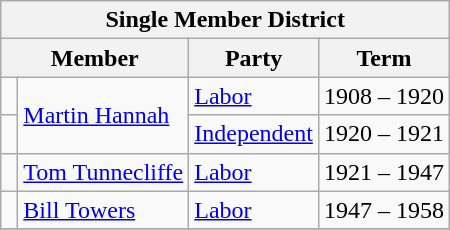<table class="wikitable">
<tr>
<th colspan=4>Single Member District</th>
</tr>
<tr>
<th colspan="2">Member</th>
<th>Party</th>
<th>Term</th>
</tr>
<tr>
<td> </td>
<td rowspan="2"><a href='#'>Martin Hannah</a></td>
<td><a href='#'>Labor</a></td>
<td>1908 – 1920</td>
</tr>
<tr>
<td> </td>
<td><a href='#'>Independent</a></td>
<td>1920 – 1921</td>
</tr>
<tr>
<td> </td>
<td><a href='#'>Tom Tunnecliffe</a></td>
<td><a href='#'>Labor</a></td>
<td>1921 – 1947</td>
</tr>
<tr>
<td> </td>
<td><a href='#'>Bill Towers</a></td>
<td><a href='#'>Labor</a></td>
<td>1947 – 1958</td>
</tr>
<tr>
</tr>
</table>
